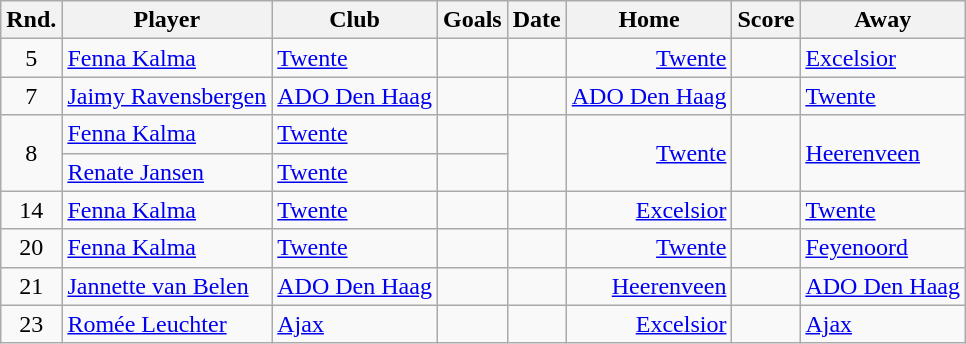<table class="wikitable" style="text-align: center;">
<tr>
<th>Rnd.</th>
<th>Player</th>
<th>Club</th>
<th>Goals</th>
<th>Date</th>
<th>Home</th>
<th>Score</th>
<th>Away</th>
</tr>
<tr>
<td>5</td>
<td style="text-align: left;"> <a href='#'>Fenna Kalma</a></td>
<td style="text-align: left;"><a href='#'>Twente</a></td>
<td></td>
<td></td>
<td style="text-align: right;"><a href='#'>Twente</a></td>
<td></td>
<td style="text-align: left;"><a href='#'>Excelsior</a></td>
</tr>
<tr>
<td>7</td>
<td style="text-align: left;"> <a href='#'>Jaimy Ravensbergen</a></td>
<td style="text-align: left;"><a href='#'>ADO Den Haag</a></td>
<td></td>
<td></td>
<td style="text-align: right;"><a href='#'>ADO Den Haag</a></td>
<td></td>
<td style="text-align: left;"><a href='#'>Twente</a></td>
</tr>
<tr>
<td rowspan="2">8</td>
<td style="text-align: left;"> <a href='#'>Fenna Kalma</a></td>
<td style="text-align: left;"><a href='#'>Twente</a></td>
<td></td>
<td rowspan="2"></td>
<td rowspan="2" style="text-align: right;"><a href='#'>Twente</a></td>
<td rowspan="2"></td>
<td rowspan="2" style="text-align: left;"><a href='#'>Heerenveen</a></td>
</tr>
<tr>
<td style="text-align: left;"> <a href='#'>Renate Jansen</a></td>
<td style="text-align: left;"><a href='#'>Twente</a></td>
<td></td>
</tr>
<tr>
<td>14</td>
<td style="text-align: left;"> <a href='#'>Fenna Kalma</a></td>
<td style="text-align: left;"><a href='#'>Twente</a></td>
<td></td>
<td></td>
<td style="text-align: right;"><a href='#'>Excelsior</a></td>
<td></td>
<td style="text-align: left;"><a href='#'>Twente</a></td>
</tr>
<tr>
<td>20</td>
<td style="text-align: left;"> <a href='#'>Fenna Kalma</a></td>
<td style="text-align: left;"><a href='#'>Twente</a></td>
<td></td>
<td></td>
<td style="text-align: right;"><a href='#'>Twente</a></td>
<td></td>
<td style="text-align: left;"><a href='#'>Feyenoord</a></td>
</tr>
<tr>
<td>21</td>
<td style="text-align: left;"> <a href='#'>Jannette van Belen</a></td>
<td style="text-align: left;"><a href='#'>ADO Den Haag</a></td>
<td></td>
<td></td>
<td style="text-align: right;"><a href='#'>Heerenveen</a></td>
<td></td>
<td style="text-align: left;"><a href='#'>ADO Den Haag</a></td>
</tr>
<tr>
<td>23</td>
<td style="text-align: left;"> <a href='#'>Romée Leuchter</a></td>
<td style="text-align: left;"><a href='#'>Ajax</a></td>
<td></td>
<td></td>
<td style="text-align: right;"><a href='#'>Excelsior</a></td>
<td></td>
<td style="text-align: left;"><a href='#'>Ajax</a></td>
</tr>
</table>
